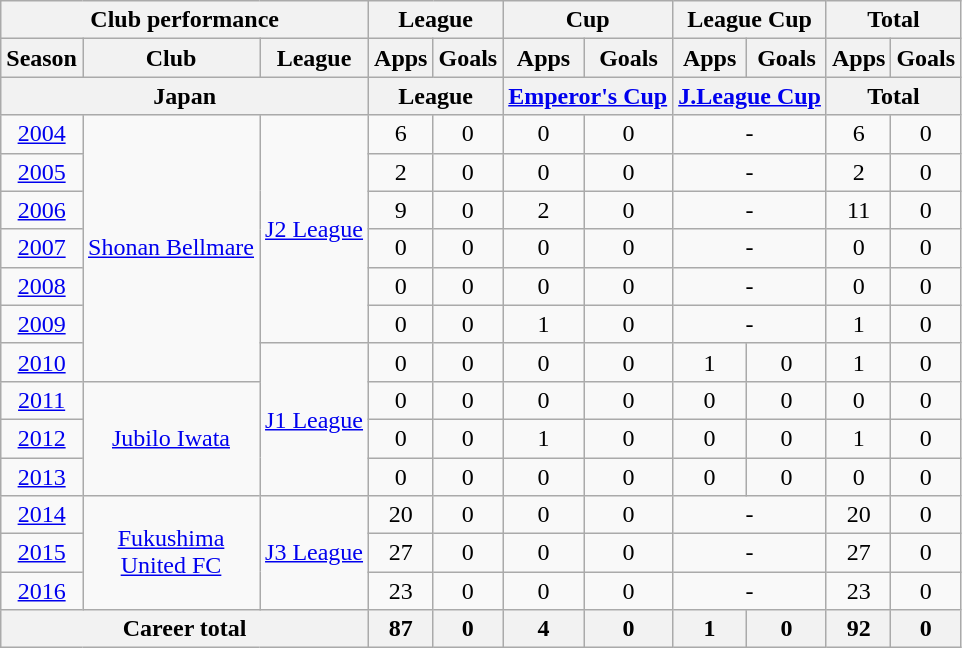<table class="wikitable" style="text-align:center">
<tr>
<th colspan=3>Club performance</th>
<th colspan=2>League</th>
<th colspan=2>Cup</th>
<th colspan=2>League Cup</th>
<th colspan=2>Total</th>
</tr>
<tr>
<th>Season</th>
<th>Club</th>
<th>League</th>
<th>Apps</th>
<th>Goals</th>
<th>Apps</th>
<th>Goals</th>
<th>Apps</th>
<th>Goals</th>
<th>Apps</th>
<th>Goals</th>
</tr>
<tr>
<th colspan=3>Japan</th>
<th colspan=2>League</th>
<th colspan=2><a href='#'>Emperor's Cup</a></th>
<th colspan=2><a href='#'>J.League Cup</a></th>
<th colspan=2>Total</th>
</tr>
<tr>
<td><a href='#'>2004</a></td>
<td rowspan="7"><a href='#'>Shonan Bellmare</a></td>
<td rowspan="6"><a href='#'>J2 League</a></td>
<td>6</td>
<td>0</td>
<td>0</td>
<td>0</td>
<td colspan="2">-</td>
<td>6</td>
<td>0</td>
</tr>
<tr>
<td><a href='#'>2005</a></td>
<td>2</td>
<td>0</td>
<td>0</td>
<td>0</td>
<td colspan="2">-</td>
<td>2</td>
<td>0</td>
</tr>
<tr>
<td><a href='#'>2006</a></td>
<td>9</td>
<td>0</td>
<td>2</td>
<td>0</td>
<td colspan="2">-</td>
<td>11</td>
<td>0</td>
</tr>
<tr>
<td><a href='#'>2007</a></td>
<td>0</td>
<td>0</td>
<td>0</td>
<td>0</td>
<td colspan="2">-</td>
<td>0</td>
<td>0</td>
</tr>
<tr>
<td><a href='#'>2008</a></td>
<td>0</td>
<td>0</td>
<td>0</td>
<td>0</td>
<td colspan="2">-</td>
<td>0</td>
<td>0</td>
</tr>
<tr>
<td><a href='#'>2009</a></td>
<td>0</td>
<td>0</td>
<td>1</td>
<td>0</td>
<td colspan="2">-</td>
<td>1</td>
<td>0</td>
</tr>
<tr>
<td><a href='#'>2010</a></td>
<td rowspan="4"><a href='#'>J1 League</a></td>
<td>0</td>
<td>0</td>
<td>0</td>
<td>0</td>
<td>1</td>
<td>0</td>
<td>1</td>
<td>0</td>
</tr>
<tr>
<td><a href='#'>2011</a></td>
<td rowspan="3"><a href='#'>Jubilo Iwata</a></td>
<td>0</td>
<td>0</td>
<td>0</td>
<td>0</td>
<td>0</td>
<td>0</td>
<td>0</td>
<td>0</td>
</tr>
<tr>
<td><a href='#'>2012</a></td>
<td>0</td>
<td>0</td>
<td>1</td>
<td>0</td>
<td>0</td>
<td>0</td>
<td>1</td>
<td>0</td>
</tr>
<tr>
<td><a href='#'>2013</a></td>
<td>0</td>
<td>0</td>
<td>0</td>
<td>0</td>
<td>0</td>
<td>0</td>
<td>0</td>
<td>0</td>
</tr>
<tr>
<td><a href='#'>2014</a></td>
<td rowspan="3"><a href='#'>Fukushima<br>United FC</a></td>
<td rowspan="3"><a href='#'>J3 League</a></td>
<td>20</td>
<td>0</td>
<td>0</td>
<td>0</td>
<td colspan="2">-</td>
<td>20</td>
<td>0</td>
</tr>
<tr>
<td><a href='#'>2015</a></td>
<td>27</td>
<td>0</td>
<td>0</td>
<td>0</td>
<td colspan="2">-</td>
<td>27</td>
<td>0</td>
</tr>
<tr>
<td><a href='#'>2016</a></td>
<td>23</td>
<td>0</td>
<td>0</td>
<td>0</td>
<td colspan="2">-</td>
<td>23</td>
<td>0</td>
</tr>
<tr>
<th colspan=3>Career total</th>
<th>87</th>
<th>0</th>
<th>4</th>
<th>0</th>
<th>1</th>
<th>0</th>
<th>92</th>
<th>0</th>
</tr>
</table>
